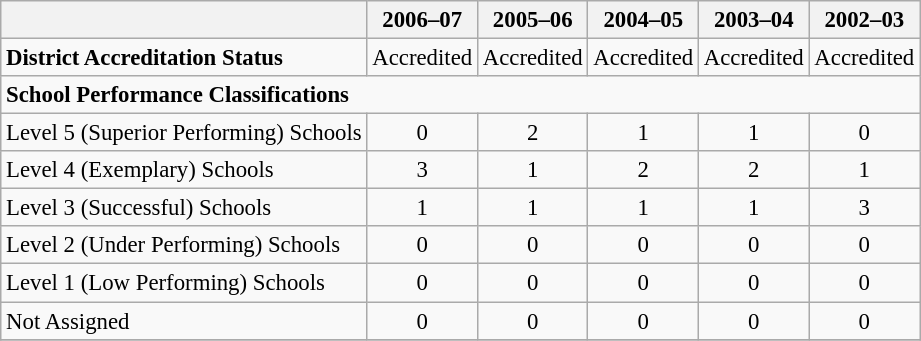<table class="wikitable" style="font-size: 95%;">
<tr>
<th></th>
<th>2006–07</th>
<th>2005–06</th>
<th>2004–05</th>
<th>2003–04</th>
<th>2002–03</th>
</tr>
<tr>
<td align="left"><strong>District Accreditation Status</strong></td>
<td align="center">Accredited</td>
<td align="center">Accredited</td>
<td align="center">Accredited</td>
<td align="center">Accredited</td>
<td align="center">Accredited</td>
</tr>
<tr>
<td align="left" colspan="6"><strong>School Performance Classifications</strong></td>
</tr>
<tr>
<td align="left">Level 5 (Superior Performing) Schools</td>
<td align="center">0</td>
<td align="center">2</td>
<td align="center">1</td>
<td align="center">1</td>
<td align="center">0</td>
</tr>
<tr>
<td align="left">Level 4 (Exemplary) Schools</td>
<td align="center">3</td>
<td align="center">1</td>
<td align="center">2</td>
<td align="center">2</td>
<td align="center">1</td>
</tr>
<tr>
<td align="left">Level 3 (Successful) Schools</td>
<td align="center">1</td>
<td align="center">1</td>
<td align="center">1</td>
<td align="center">1</td>
<td align="center">3</td>
</tr>
<tr>
<td align="left">Level 2 (Under Performing) Schools</td>
<td align="center">0</td>
<td align="center">0</td>
<td align="center">0</td>
<td align="center">0</td>
<td align="center">0</td>
</tr>
<tr>
<td align="left">Level 1 (Low Performing) Schools</td>
<td align="center">0</td>
<td align="center">0</td>
<td align="center">0</td>
<td align="center">0</td>
<td align="center">0</td>
</tr>
<tr>
<td align="left">Not Assigned</td>
<td align="center">0</td>
<td align="center">0</td>
<td align="center">0</td>
<td align="center">0</td>
<td align="center">0</td>
</tr>
<tr>
</tr>
</table>
